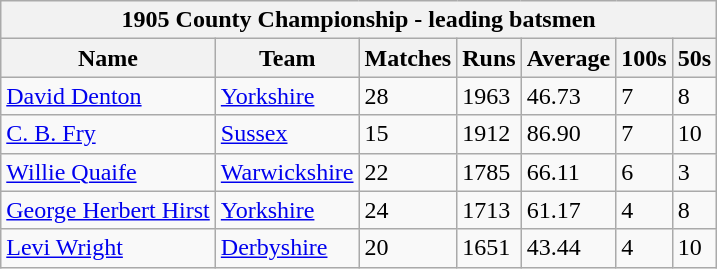<table class="wikitable">
<tr>
<th bgcolor="#efefef" colspan="7">1905 County Championship - leading batsmen</th>
</tr>
<tr bgcolor="#efefef">
<th>Name</th>
<th>Team</th>
<th>Matches</th>
<th>Runs</th>
<th>Average</th>
<th>100s</th>
<th>50s</th>
</tr>
<tr>
<td><a href='#'>David Denton</a></td>
<td><a href='#'>Yorkshire</a></td>
<td>28</td>
<td>1963</td>
<td>46.73</td>
<td>7</td>
<td>8</td>
</tr>
<tr>
<td><a href='#'>C. B. Fry</a></td>
<td><a href='#'>Sussex</a></td>
<td>15</td>
<td>1912</td>
<td>86.90</td>
<td>7</td>
<td>10</td>
</tr>
<tr>
<td><a href='#'>Willie Quaife</a></td>
<td><a href='#'>Warwickshire</a></td>
<td>22</td>
<td>1785</td>
<td>66.11</td>
<td>6</td>
<td>3</td>
</tr>
<tr>
<td><a href='#'>George Herbert Hirst</a></td>
<td><a href='#'>Yorkshire</a></td>
<td>24</td>
<td>1713</td>
<td>61.17</td>
<td>4</td>
<td>8</td>
</tr>
<tr>
<td><a href='#'>Levi Wright</a></td>
<td><a href='#'>Derbyshire</a></td>
<td>20</td>
<td>1651</td>
<td>43.44</td>
<td>4</td>
<td>10</td>
</tr>
</table>
